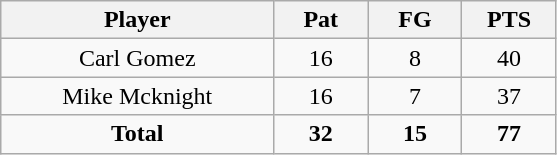<table class="wikitable sortable">
<tr>
<th bgcolor="#DDDDFF" width="29%">Player</th>
<th bgcolor="#DDDDFF" width="10%">Pat</th>
<th bgcolor="#DDDDFF" width="10%">FG</th>
<th bgcolor="#DDDDFF" width="10%">PTS</th>
</tr>
<tr align="center">
<td>Carl Gomez</td>
<td>16</td>
<td>8</td>
<td>40</td>
</tr>
<tr align="center">
<td>Mike Mcknight</td>
<td>16</td>
<td>7</td>
<td>37</td>
</tr>
<tr align="center">
<td><strong>Total</strong></td>
<td><strong>32</strong></td>
<td><strong>15</strong></td>
<td><strong>77</strong></td>
</tr>
</table>
